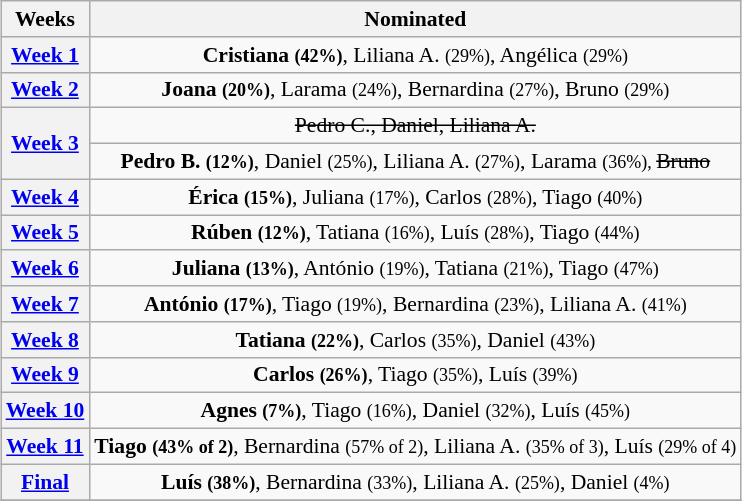<table class="wikitable" style="font-size:90%; text-align:center; margin-left: auto; margin-right: auto">
<tr>
<th>Weeks</th>
<th>Nominated</th>
</tr>
<tr>
<th><a href='#'>Week 1</a></th>
<td><strong>Cristiana <small>(42%)</small></strong>, Liliana A. <small>(29%)</small>, Angélica <small>(29%)</small></td>
</tr>
<tr>
<th><a href='#'>Week 2</a></th>
<td><strong>Joana <small>(20%)</small></strong>, Larama <small>(24%)</small>, Bernardina <small>(27%)</small>, Bruno <small>(29%)</small></td>
</tr>
<tr>
<th rowspan=2><a href='#'>Week 3</a></th>
<td><s>Pedro C., Daniel, Liliana A.</s></td>
</tr>
<tr>
<td><strong>Pedro B. <small>(12%)</small></strong>, Daniel <small>(25%)</small>, Liliana A. <small>(27%)</small>, Larama <small>(36%), </small><s>Bruno</s></td>
</tr>
<tr>
<th><a href='#'>Week 4</a></th>
<td><strong>Érica <small>(15%)</small></strong>, Juliana <small>(17%)</small>, Carlos <small>(28%)</small>, Tiago <small>(40%)</small></td>
</tr>
<tr>
<th><a href='#'>Week 5</a></th>
<td><strong>Rúben <small>(12%)</small></strong>, Tatiana <small>(16%)</small>, Luís <small>(28%)</small>, Tiago <small>(44%)</small></td>
</tr>
<tr>
<th><a href='#'>Week 6</a></th>
<td><strong>Juliana <small>(13%)</small></strong>, António <small>(19%)</small>, Tatiana <small>(21%)</small>, Tiago <small>(47%)</small></td>
</tr>
<tr>
<th><a href='#'>Week 7</a></th>
<td><strong>António <small>(17%)</small></strong>, Tiago <small>(19%)</small>, Bernardina <small>(23%)</small>, Liliana A. <small>(41%)</small></td>
</tr>
<tr>
<th><a href='#'>Week 8</a></th>
<td><strong>Tatiana <small>(22%)</small></strong>, Carlos <small>(35%)</small>, Daniel <small>(43%)</small></td>
</tr>
<tr>
<th><a href='#'>Week 9</a></th>
<td><strong>Carlos <small>(26%)</small></strong>, Tiago <small>(35%)</small>, Luís <small>(39%)</small></td>
</tr>
<tr>
<th><a href='#'>Week 10</a></th>
<td><strong>Agnes <small>(7%)</small></strong>, Tiago <small>(16%)</small>, Daniel <small>(32%)</small>, Luís <small>(45%)</small></td>
</tr>
<tr>
<th><a href='#'>Week 11</a></th>
<td><strong>Tiago <small>(43% of 2)</small></strong>, Bernardina <small>(57% of 2)</small>, Liliana A. <small>(35% of 3)</small>, Luís <small>(29% of 4)</small></td>
</tr>
<tr>
<th><a href='#'>Final</a></th>
<td><strong>Luís <small>(38%)</small></strong>, Bernardina <small>(33%)</small>, Liliana A. <small>(25%)</small>, Daniel <small>(4%)</small></td>
</tr>
<tr>
</tr>
</table>
